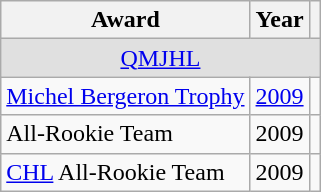<table class="wikitable">
<tr>
<th>Award</th>
<th>Year</th>
<th></th>
</tr>
<tr ALIGN="center" bgcolor="#e0e0e0">
<td colspan="3"><a href='#'>QMJHL</a></td>
</tr>
<tr>
<td><a href='#'>Michel Bergeron Trophy</a></td>
<td><a href='#'>2009</a></td>
<td></td>
</tr>
<tr>
<td>All-Rookie Team</td>
<td>2009</td>
<td></td>
</tr>
<tr>
<td><a href='#'>CHL</a> All-Rookie Team</td>
<td>2009</td>
<td></td>
</tr>
</table>
